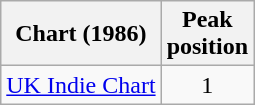<table class="wikitable sortable">
<tr>
<th scope="col">Chart (1986)</th>
<th scope="col">Peak<br>position</th>
</tr>
<tr>
<td><a href='#'>UK Indie Chart</a></td>
<td style="text-align:center;">1</td>
</tr>
</table>
